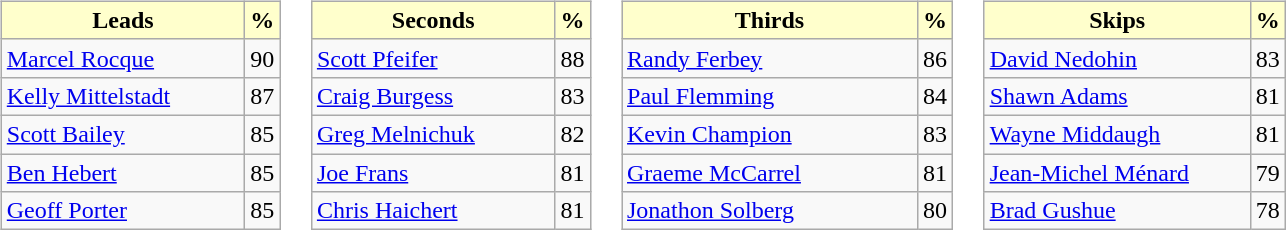<table>
<tr>
<td valign=top><br><table class="wikitable">
<tr>
<th style="background: #ffffcc; width:155px;">Leads</th>
<th style="background: #ffffcc;">%</th>
</tr>
<tr>
<td> <a href='#'>Marcel Rocque</a></td>
<td>90</td>
</tr>
<tr>
<td> <a href='#'>Kelly Mittelstadt</a></td>
<td>87</td>
</tr>
<tr>
<td> <a href='#'>Scott Bailey</a></td>
<td>85</td>
</tr>
<tr>
<td> <a href='#'>Ben Hebert</a></td>
<td>85</td>
</tr>
<tr>
<td> <a href='#'>Geoff Porter</a></td>
<td>85</td>
</tr>
</table>
</td>
<td valign=top><br><table class="wikitable">
<tr>
<th style="background: #ffffcc; width:155px;">Seconds</th>
<th style="background: #ffffcc;">%</th>
</tr>
<tr>
<td> <a href='#'>Scott Pfeifer</a></td>
<td>88</td>
</tr>
<tr>
<td> <a href='#'>Craig Burgess</a></td>
<td>83</td>
</tr>
<tr>
<td> <a href='#'>Greg Melnichuk</a></td>
<td>82</td>
</tr>
<tr>
<td> <a href='#'>Joe Frans</a></td>
<td>81</td>
</tr>
<tr>
<td> <a href='#'>Chris Haichert</a></td>
<td>81</td>
</tr>
</table>
</td>
<td valign=top><br><table class="wikitable">
<tr>
<th style="background: #ffffcc; width:190px;">Thirds</th>
<th style="background: #ffffcc;">%</th>
</tr>
<tr>
<td> <a href='#'>Randy Ferbey</a></td>
<td>86</td>
</tr>
<tr>
<td> <a href='#'>Paul Flemming</a></td>
<td>84</td>
</tr>
<tr>
<td> <a href='#'>Kevin Champion</a></td>
<td>83</td>
</tr>
<tr>
<td> <a href='#'>Graeme McCarrel</a></td>
<td>81</td>
</tr>
<tr>
<td> <a href='#'>Jonathon Solberg</a></td>
<td>80</td>
</tr>
</table>
</td>
<td valign=top><br><table class="wikitable">
<tr>
<th style="background: #ffffcc; width:170px;">Skips</th>
<th style="background: #ffffcc;">%</th>
</tr>
<tr>
<td> <a href='#'>David Nedohin</a></td>
<td>83</td>
</tr>
<tr>
<td> <a href='#'>Shawn Adams</a></td>
<td>81</td>
</tr>
<tr>
<td> <a href='#'>Wayne Middaugh</a></td>
<td>81</td>
</tr>
<tr>
<td> <a href='#'>Jean-Michel Ménard</a></td>
<td>79</td>
</tr>
<tr>
<td> <a href='#'>Brad Gushue</a></td>
<td>78</td>
</tr>
</table>
</td>
</tr>
</table>
